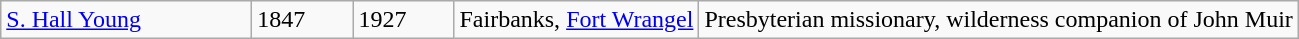<table class="wikitable">
<tr>
<td width="160pt"><a href='#'>S. Hall Young</a></td>
<td width="60pt">1847</td>
<td width="60pt">1927</td>
<td>Fairbanks, <a href='#'>Fort Wrangel</a></td>
<td>Presbyterian missionary, wilderness companion of John Muir</td>
</tr>
</table>
